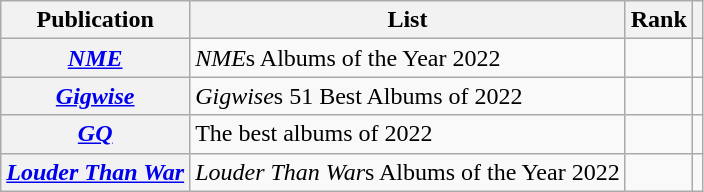<table class="wikitable sortable plainrowheaders">
<tr>
<th scope="col">Publication</th>
<th scope="col">List</th>
<th scope="col">Rank</th>
<th scope="col" class="unsortable"></th>
</tr>
<tr>
<th scope="row"><em><a href='#'>NME</a></em></th>
<td><em>NME</em>s Albums of the Year 2022</td>
<td></td>
<td></td>
</tr>
<tr>
<th scope="row"><em><a href='#'>Gigwise</a></em></th>
<td><em>Gigwise</em>s 51 Best Albums of 2022</td>
<td></td>
<td></td>
</tr>
<tr>
<th scope="row"><em><a href='#'>GQ</a></em></th>
<td>The best albums of 2022</td>
<td></td>
<td></td>
</tr>
<tr>
<th scope="row"><em><a href='#'>Louder Than War</a></em></th>
<td><em>Louder Than War</em>s Albums of the Year 2022</td>
<td></td>
<td></td>
</tr>
</table>
